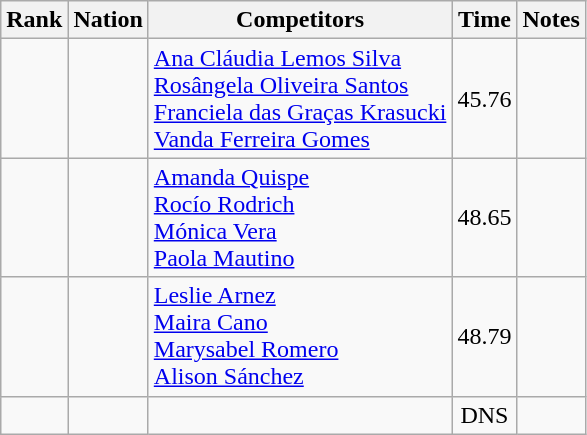<table class="wikitable sortable" style="text-align:center">
<tr>
<th>Rank</th>
<th>Nation</th>
<th>Competitors</th>
<th>Time</th>
<th>Notes</th>
</tr>
<tr>
<td align=center></td>
<td align=left></td>
<td align=left><a href='#'>Ana Cláudia Lemos Silva</a><br><a href='#'>Rosângela Oliveira Santos</a><br><a href='#'>Franciela das Graças Krasucki</a><br><a href='#'>Vanda Ferreira Gomes</a></td>
<td>45.76</td>
<td></td>
</tr>
<tr>
<td align=center></td>
<td align=left></td>
<td align=left><a href='#'>Amanda Quispe</a><br><a href='#'>Rocío Rodrich</a><br><a href='#'>Mónica Vera</a><br><a href='#'>Paola Mautino</a></td>
<td>48.65</td>
<td></td>
</tr>
<tr>
<td align=center></td>
<td align=left></td>
<td align=left><a href='#'>Leslie Arnez</a><br><a href='#'>Maira Cano</a><br><a href='#'>Marysabel Romero</a><br><a href='#'>Alison Sánchez</a></td>
<td>48.79</td>
<td></td>
</tr>
<tr>
<td align=center></td>
<td align=left></td>
<td align=left></td>
<td>DNS</td>
<td></td>
</tr>
</table>
